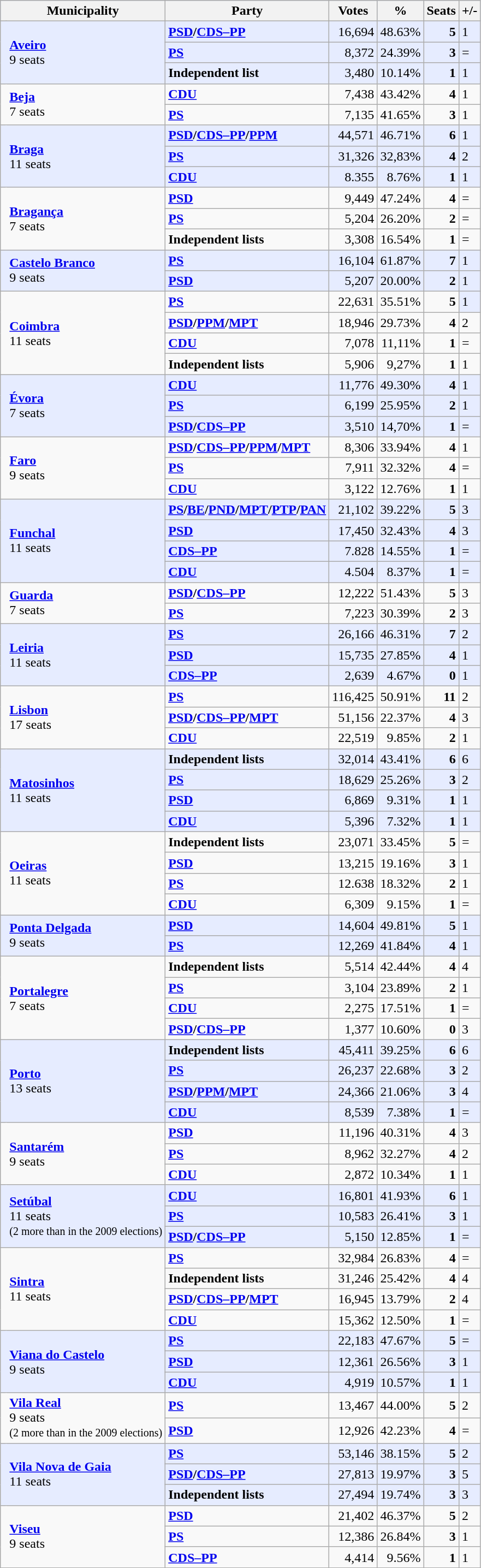<table class="wikitable">
<tr style="background:#BFCFFF; color:#000; font-size:100%">
<th colspan = "2">Municipality</th>
<th>Party</th>
<th>Votes</th>
<th>%</th>
<th>Seats</th>
<th>+/-</th>
</tr>
<tr ---->
<td rowspan = "3" style="background: #E6ECFF; border-right: 1px solid #E6ECFF;"></td>
<td bgcolor="#E6ECFF" rowspan = "3"><strong><a href='#'>Aveiro</a></strong><br>9 seats</td>
<td bgcolor="#E6ECFF"><strong><a href='#'>PSD</a>/<a href='#'>CDS–PP</a></strong></td>
<td align="right" bgcolor="#E6ECFF">16,694</td>
<td align="right" bgcolor="#E6ECFF">48.63%</td>
<td align="right" bgcolor="#E6ECFF"><strong>5</strong></td>
<td bgcolor="#E6ECFF">1</td>
</tr>
<tr ---->
<td bgcolor="#E6ECFF"><strong><a href='#'>PS</a></strong></td>
<td align="right" bgcolor="#E6ECFF">8,372</td>
<td align="right" bgcolor="#E6ECFF">24.39%</td>
<td align="right" bgcolor="#E6ECFF"><strong>3</strong></td>
<td bgcolor="#E6ECFF">=</td>
</tr>
<tr ---->
<td bgcolor="#E6ECFF"><strong>Independent list</strong></td>
<td align="right" bgcolor="#E6ECFF">3,480</td>
<td align="right" bgcolor="#E6ECFF">10.14%</td>
<td align="right" bgcolor="#E6ECFF"><strong>1</strong></td>
<td bgcolor="#E6ECFF">1</td>
</tr>
<tr ---->
<td rowspan = "2" style="border-right: 1px solid #F9F9F9;"></td>
<td rowspan = "2"><strong><a href='#'>Beja</a></strong><br>7 seats</td>
<td><strong><a href='#'>CDU</a></strong></td>
<td align="right">7,438</td>
<td align="right">43.42%</td>
<td align="right"><strong>4</strong></td>
<td>1</td>
</tr>
<tr ---->
<td><strong><a href='#'>PS</a></strong></td>
<td align="right">7,135</td>
<td align="right">41.65%</td>
<td align="right"><strong>3</strong></td>
<td>1</td>
</tr>
<tr ---->
<td rowspan = "3" style="background: #E6ECFF; border-right: 1px solid #E6ECFF;"></td>
<td bgcolor="#E6ECFF" rowspan = "3"><strong><a href='#'>Braga</a></strong><br>11 seats</td>
<td bgcolor="#E6ECFF"><strong><a href='#'>PSD</a>/<a href='#'>CDS–PP</a>/<a href='#'>PPM</a></strong></td>
<td align="right" bgcolor="#E6ECFF">44,571</td>
<td align="right" bgcolor="#E6ECFF">46.71%</td>
<td align="right" bgcolor="#E6ECFF"><strong>6</strong></td>
<td bgcolor="#E6ECFF">1</td>
</tr>
<tr ---->
<td bgcolor="#E6ECFF"><strong><a href='#'>PS</a></strong></td>
<td align="right" bgcolor="#E6ECFF">31,326</td>
<td align="right" bgcolor="#E6ECFF">32,83%</td>
<td align="right" bgcolor="#E6ECFF"><strong>4</strong></td>
<td bgcolor="#E6ECFF">2</td>
</tr>
<tr ---->
<td bgcolor="#E6ECFF"><strong><a href='#'>CDU</a></strong></td>
<td align="right" bgcolor="#E6ECFF">8.355</td>
<td align="right" bgcolor="#E6ECFF">8.76%</td>
<td align="right" bgcolor="#E6ECFF"><strong>1</strong></td>
<td bgcolor="#E6ECFF">1</td>
</tr>
<tr ---->
<td rowspan = "3" style="border-right: 1px solid #F9F9F9;"></td>
<td rowspan = "3"><strong><a href='#'>Bragança</a></strong><br>7 seats</td>
<td><strong><a href='#'>PSD</a></strong></td>
<td align="right">9,449</td>
<td align="right">47.24%</td>
<td align="right"><strong>4</strong></td>
<td>=</td>
</tr>
<tr ---->
<td><strong><a href='#'>PS</a></strong></td>
<td align="right">5,204</td>
<td align="right">26.20%</td>
<td align="right"><strong>2</strong></td>
<td>=</td>
</tr>
<tr ---->
<td><strong>Independent lists</strong></td>
<td align="right">3,308</td>
<td align="right">16.54%</td>
<td align="right"><strong>1</strong></td>
<td>=</td>
</tr>
<tr ---->
<td rowspan = "2" style="background: #E6ECFF; border-right: 1px solid #E6ECFF;"></td>
<td bgcolor="#E6ECFF" rowspan = "2"><strong><a href='#'>Castelo Branco</a></strong><br>9 seats</td>
<td bgcolor="#E6ECFF"><strong><a href='#'>PS</a></strong></td>
<td align="right" bgcolor="#E6ECFF">16,104</td>
<td align="right" bgcolor="#E6ECFF">61.87%</td>
<td align="right" bgcolor="#E6ECFF"><strong>7</strong></td>
<td bgcolor="#E6ECFF">1</td>
</tr>
<tr ---->
<td bgcolor="#E6ECFF"><strong><a href='#'>PSD</a></strong></td>
<td align="right" bgcolor="#E6ECFF">5,207</td>
<td align="right" bgcolor="#E6ECFF">20.00%</td>
<td align="right" bgcolor="#E6ECFF"><strong>2</strong></td>
<td bgcolor="#E6ECFF">1</td>
</tr>
<tr ---->
<td rowspan = "4" style="border-right: 1px solid #F9F9F9;"></td>
<td rowspan = "4"><strong><a href='#'>Coimbra</a></strong><br>11 seats</td>
<td><strong><a href='#'>PS</a></strong></td>
<td align="right">22,631</td>
<td align="right">35.51%</td>
<td align="right"><strong>5</strong></td>
<td bgcolor="#E6ECFF">1</td>
</tr>
<tr ---->
<td><strong><a href='#'>PSD</a>/<a href='#'>PPM</a>/<a href='#'>MPT</a></strong></td>
<td align="right">18,946</td>
<td align="right">29.73%</td>
<td align="right"><strong>4</strong></td>
<td>2</td>
</tr>
<tr ---->
<td><strong><a href='#'>CDU</a></strong></td>
<td align="right">7,078</td>
<td align="right">11,11%</td>
<td align="right"><strong>1</strong></td>
<td>=</td>
</tr>
<tr ---->
<td><strong>Independent lists</strong></td>
<td align="right">5,906</td>
<td align="right">9,27%</td>
<td align="right"><strong>1</strong></td>
<td>1</td>
</tr>
<tr ---->
<td rowspan = "3" style="background: #E6ECFF; border-right: 1px solid #E6ECFF;"></td>
<td bgcolor="#E6ECFF" rowspan = "3"><strong><a href='#'>Évora</a></strong><br>7 seats</td>
<td bgcolor="#E6ECFF"><strong><a href='#'>CDU</a></strong></td>
<td align="right" bgcolor="#E6ECFF">11,776</td>
<td align="right" bgcolor="#E6ECFF">49.30%</td>
<td align="right" bgcolor="#E6ECFF"><strong>4</strong></td>
<td bgcolor="#E6ECFF">1</td>
</tr>
<tr ---->
<td bgcolor="#E6ECFF"><strong><a href='#'>PS</a></strong></td>
<td align="right" bgcolor="#E6ECFF">6,199</td>
<td align="right" bgcolor="#E6ECFF">25.95%</td>
<td align="right" bgcolor="#E6ECFF"><strong>2</strong></td>
<td bgcolor="#E6ECFF">1</td>
</tr>
<tr ---->
<td bgcolor="#E6ECFF"><strong><a href='#'>PSD</a>/<a href='#'>CDS–PP</a></strong></td>
<td align="right" bgcolor="#E6ECFF">3,510</td>
<td align="right" bgcolor="#E6ECFF">14,70%</td>
<td align="right" bgcolor="#E6ECFF"><strong>1</strong></td>
<td bgcolor="#E6ECFF">=</td>
</tr>
<tr ---->
<td rowspan = "3" style="border-right: 1px solid #F9F9F9;"></td>
<td rowspan = "3"><strong><a href='#'>Faro</a></strong><br>9 seats</td>
<td><strong><a href='#'>PSD</a>/<a href='#'>CDS–PP</a>/<a href='#'>PPM</a>/<a href='#'>MPT</a></strong></td>
<td align="right">8,306</td>
<td align="right">33.94%</td>
<td align="right"><strong>4</strong></td>
<td>1</td>
</tr>
<tr ---->
<td><strong><a href='#'>PS</a></strong></td>
<td align="right">7,911</td>
<td align="right">32.32%</td>
<td align="right"><strong>4</strong></td>
<td>=</td>
</tr>
<tr ---->
<td><strong><a href='#'>CDU</a></strong></td>
<td align="right">3,122</td>
<td align="right">12.76%</td>
<td align="right"><strong>1</strong></td>
<td>1</td>
</tr>
<tr ---->
<td rowspan = "4" style="background: #E6ECFF; border-right: 1px solid #E6ECFF;"></td>
<td bgcolor="#E6ECFF" rowspan = "4"><strong><a href='#'>Funchal</a></strong><br>11 seats</td>
<td bgcolor="#E6ECFF"><strong><a href='#'>PS</a>/<a href='#'>BE</a>/<a href='#'>PND</a>/<a href='#'>MPT</a>/<a href='#'>PTP</a>/<a href='#'>PAN</a></strong></td>
<td align="right" bgcolor="#E6ECFF">21,102</td>
<td align="right" bgcolor="#E6ECFF">39.22%</td>
<td align="right" bgcolor="#E6ECFF"><strong>5</strong></td>
<td bgcolor="#E6ECFF">3</td>
</tr>
<tr ---->
<td bgcolor="#E6ECFF"><strong><a href='#'>PSD</a></strong></td>
<td align="right" bgcolor="#E6ECFF">17,450</td>
<td align="right" bgcolor="#E6ECFF">32.43%</td>
<td align="right" bgcolor="#E6ECFF"><strong>4</strong></td>
<td bgcolor="#E6ECFF">3</td>
</tr>
<tr ---->
<td bgcolor="#E6ECFF"><strong><a href='#'>CDS–PP</a></strong></td>
<td align="right" bgcolor="#E6ECFF">7.828</td>
<td align="right" bgcolor="#E6ECFF">14.55%</td>
<td align="right" bgcolor="#E6ECFF"><strong>1</strong></td>
<td bgcolor="#E6ECFF">=</td>
</tr>
<tr ---->
<td bgcolor="#E6ECFF"><strong><a href='#'>CDU</a></strong></td>
<td align="right" bgcolor="#E6ECFF">4.504</td>
<td align="right" bgcolor="#E6ECFF">8.37%</td>
<td align="right" bgcolor="#E6ECFF"><strong>1</strong></td>
<td bgcolor="#E6ECFF">=</td>
</tr>
<tr ---->
<td rowspan = "2" style="border-right: 1px solid #F9F9F9;"></td>
<td rowspan = "2"><strong><a href='#'>Guarda</a></strong><br>7 seats</td>
<td><strong><a href='#'>PSD</a>/<a href='#'>CDS–PP</a></strong></td>
<td align="right">12,222</td>
<td align="right">51.43%</td>
<td align="right"><strong>5</strong></td>
<td>3</td>
</tr>
<tr ---->
<td><strong><a href='#'>PS</a></strong></td>
<td align="right">7,223</td>
<td align="right">30.39%</td>
<td align="right"><strong>2</strong></td>
<td>3</td>
</tr>
<tr ---->
<td rowspan = "3" style="background: #E6ECFF; border-right: 1px solid #E6ECFF;"></td>
<td bgcolor="#E6ECFF" rowspan = "3"><strong><a href='#'>Leiria</a></strong><br>11 seats</td>
<td bgcolor="#E6ECFF"><strong><a href='#'>PS</a></strong></td>
<td align="right" bgcolor="#E6ECFF">26,166</td>
<td align="right" bgcolor="#E6ECFF">46.31%</td>
<td align="right" bgcolor="#E6ECFF"><strong>7</strong></td>
<td bgcolor="#E6ECFF">2</td>
</tr>
<tr ---->
<td bgcolor="#E6ECFF"><strong><a href='#'>PSD</a></strong></td>
<td align="right" bgcolor="#E6ECFF">15,735</td>
<td align="right" bgcolor="#E6ECFF">27.85%</td>
<td align="right" bgcolor="#E6ECFF"><strong>4</strong></td>
<td bgcolor="#E6ECFF">1</td>
</tr>
<tr ---->
<td bgcolor="#E6ECFF"><strong><a href='#'>CDS–PP</a></strong></td>
<td align="right" bgcolor="#E6ECFF">2,639</td>
<td align="right" bgcolor="#E6ECFF">4.67%</td>
<td align="right" bgcolor="#E6ECFF"><strong>0</strong></td>
<td bgcolor="#E6ECFF">1</td>
</tr>
<tr ---->
<td rowspan = "3" style="border-right: 1px solid #F9F9F9;"></td>
<td rowspan = "3"><strong><a href='#'>Lisbon</a></strong><br>17 seats</td>
<td><strong><a href='#'>PS</a></strong></td>
<td align="right">116,425</td>
<td align="right">50.91%</td>
<td align="right"><strong>11</strong></td>
<td>2</td>
</tr>
<tr ---->
<td><strong><a href='#'>PSD</a>/<a href='#'>CDS–PP</a>/<a href='#'>MPT</a></strong></td>
<td align="right">51,156</td>
<td align="right">22.37%</td>
<td align="right"><strong>4</strong></td>
<td>3</td>
</tr>
<tr ---->
<td><strong><a href='#'>CDU</a></strong></td>
<td align="right">22,519</td>
<td align="right">9.85%</td>
<td align="right"><strong>2</strong></td>
<td>1</td>
</tr>
<tr ---->
<td rowspan = "4" style="background: #E6ECFF; border-right: 1px solid #E6ECFF;"></td>
<td bgcolor="#E6ECFF" rowspan = "4"><strong><a href='#'>Matosinhos</a></strong><br>11 seats</td>
<td bgcolor="#E6ECFF"><strong>Independent lists</strong></td>
<td align="right" bgcolor="#E6ECFF">32,014</td>
<td align="right" bgcolor="#E6ECFF">43.41%</td>
<td align="right" bgcolor="#E6ECFF"><strong>6</strong></td>
<td bgcolor="#E6ECFF">6</td>
</tr>
<tr ---->
<td bgcolor="#E6ECFF"><strong><a href='#'>PS</a></strong></td>
<td align="right" bgcolor="#E6ECFF">18,629</td>
<td align="right" bgcolor="#E6ECFF">25.26%</td>
<td align="right" bgcolor="#E6ECFF"><strong>3</strong></td>
<td bgcolor="#E6ECFF">2</td>
</tr>
<tr ---->
<td bgcolor="#E6ECFF"><strong><a href='#'>PSD</a></strong></td>
<td align="right" bgcolor="#E6ECFF">6,869</td>
<td align="right" bgcolor="#E6ECFF">9.31%</td>
<td align="right" bgcolor="#E6ECFF"><strong>1</strong></td>
<td bgcolor="#E6ECFF">1</td>
</tr>
<tr ---->
<td bgcolor="#E6ECFF"><strong><a href='#'>CDU</a></strong></td>
<td align="right" bgcolor="#E6ECFF">5,396</td>
<td align="right" bgcolor="#E6ECFF">7.32%</td>
<td align="right" bgcolor="#E6ECFF"><strong>1</strong></td>
<td bgcolor="#E6ECFF">1</td>
</tr>
<tr ---->
<td rowspan = "4" style="border-right: 1px solid #F9F9F9;"></td>
<td rowspan = "4"><strong><a href='#'>Oeiras</a></strong><br>11 seats</td>
<td><strong>Independent lists</strong></td>
<td align="right">23,071</td>
<td align="right">33.45%</td>
<td align="right"><strong>5</strong></td>
<td>=</td>
</tr>
<tr ---->
<td><strong><a href='#'>PSD</a></strong></td>
<td align="right">13,215</td>
<td align="right">19.16%</td>
<td align="right"><strong>3</strong></td>
<td>1</td>
</tr>
<tr ---->
<td><strong><a href='#'>PS</a></strong></td>
<td align="right">12.638</td>
<td align="right">18.32%</td>
<td align="right"><strong>2</strong></td>
<td>1</td>
</tr>
<tr ---->
<td><strong><a href='#'>CDU</a></strong></td>
<td align="right">6,309</td>
<td align="right">9.15%</td>
<td align="right"><strong>1</strong></td>
<td>=</td>
</tr>
<tr ---->
<td rowspan = "2" style="background: #E6ECFF; border-right: 1px solid #E6ECFF;"></td>
<td bgcolor="#E6ECFF" rowspan = "2"><strong><a href='#'>Ponta Delgada</a></strong><br>9 seats</td>
<td bgcolor="#E6ECFF"><strong><a href='#'>PSD</a></strong></td>
<td align="right" bgcolor="#E6ECFF">14,604</td>
<td align="right" bgcolor="#E6ECFF">49.81%</td>
<td align="right" bgcolor="#E6ECFF"><strong>5</strong></td>
<td bgcolor="#E6ECFF">1</td>
</tr>
<tr ---->
<td bgcolor="#E6ECFF"><strong><a href='#'>PS</a></strong></td>
<td align="right" bgcolor="#E6ECFF">12,269</td>
<td align="right" bgcolor="#E6ECFF">41.84%</td>
<td align="right" bgcolor="#E6ECFF"><strong>4</strong></td>
<td bgcolor="#E6ECFF">1</td>
</tr>
<tr ---->
<td rowspan = "4" style="border-right: 1px solid #F9F9F9;"></td>
<td rowspan = "4"><strong><a href='#'>Portalegre</a></strong><br>7 seats</td>
<td><strong>Independent lists</strong></td>
<td align="right">5,514</td>
<td align="right">42.44%</td>
<td align="right"><strong>4</strong></td>
<td>4</td>
</tr>
<tr ---->
<td><strong><a href='#'>PS</a></strong></td>
<td align="right">3,104</td>
<td align="right">23.89%</td>
<td align="right"><strong>2</strong></td>
<td>1</td>
</tr>
<tr ---->
<td><strong><a href='#'>CDU</a></strong></td>
<td align="right">2,275</td>
<td align="right">17.51%</td>
<td align="right"><strong>1</strong></td>
<td>=</td>
</tr>
<tr ---->
<td><strong><a href='#'>PSD</a>/<a href='#'>CDS–PP</a></strong></td>
<td align="right">1,377</td>
<td align="right">10.60%</td>
<td align="right"><strong>0</strong></td>
<td>3</td>
</tr>
<tr ---->
<td rowspan = "4" style="background: #E6ECFF; border-right: 1px solid #E6ECFF;"></td>
<td bgcolor="#E6ECFF" rowspan = "4"><strong><a href='#'>Porto</a></strong><br>13 seats</td>
<td bgcolor="#E6ECFF"><strong>Independent lists</strong></td>
<td align="right" bgcolor="#E6ECFF">45,411</td>
<td align="right" bgcolor="#E6ECFF">39.25%</td>
<td align="right" bgcolor="#E6ECFF"><strong>6</strong></td>
<td bgcolor="#E6ECFF">6</td>
</tr>
<tr ---->
<td bgcolor="#E6ECFF"><strong><a href='#'>PS</a></strong></td>
<td align="right" bgcolor="#E6ECFF">26,237</td>
<td align="right" bgcolor="#E6ECFF">22.68%</td>
<td align="right" bgcolor="#E6ECFF"><strong>3</strong></td>
<td bgcolor="#E6ECFF">2</td>
</tr>
<tr ---->
<td bgcolor="#E6ECFF"><strong><a href='#'>PSD</a>/<a href='#'>PPM</a>/<a href='#'>MPT</a></strong></td>
<td align="right" bgcolor="#E6ECFF">24,366</td>
<td align="right" bgcolor="#E6ECFF">21.06%</td>
<td align="right" bgcolor="#E6ECFF"><strong>3</strong></td>
<td bgcolor="#E6ECFF">4</td>
</tr>
<tr ---->
<td bgcolor="#E6ECFF"><strong><a href='#'>CDU</a></strong></td>
<td align="right" bgcolor="#E6ECFF">8,539</td>
<td align="right" bgcolor="#E6ECFF">7.38%</td>
<td align="right" bgcolor="#E6ECFF"><strong>1</strong></td>
<td bgcolor="#E6ECFF">=</td>
</tr>
<tr ---->
<td rowspan = "3" style="border-right: 1px solid #F9F9F9;"></td>
<td rowspan = "3"><strong><a href='#'>Santarém</a></strong><br>9 seats</td>
<td><strong><a href='#'>PSD</a></strong></td>
<td align="right">11,196</td>
<td align="right">40.31%</td>
<td align="right"><strong>4</strong></td>
<td>3</td>
</tr>
<tr ---->
<td><strong><a href='#'>PS</a></strong></td>
<td align="right">8,962</td>
<td align="right">32.27%</td>
<td align="right"><strong>4</strong></td>
<td>2</td>
</tr>
<tr ---->
<td><strong><a href='#'>CDU</a></strong></td>
<td align="right">2,872</td>
<td align="right">10.34%</td>
<td align="right"><strong>1</strong></td>
<td>1</td>
</tr>
<tr ---->
<td rowspan = "3" style="background: #E6ECFF; border-right: 1px solid #E6ECFF;"></td>
<td bgcolor="#E6ECFF" rowspan = "3"><strong><a href='#'>Setúbal</a></strong><br>11 seats<br><small>(2 more than in the 2009 elections)</small></td>
<td bgcolor="#E6ECFF"><strong><a href='#'>CDU</a></strong></td>
<td align="right" bgcolor="#E6ECFF">16,801</td>
<td align="right" bgcolor="#E6ECFF">41.93%</td>
<td align="right" bgcolor="#E6ECFF"><strong>6</strong></td>
<td bgcolor="#E6ECFF">1</td>
</tr>
<tr ---->
<td bgcolor="#E6ECFF"><strong><a href='#'>PS</a></strong></td>
<td align="right" bgcolor="#E6ECFF">10,583</td>
<td align="right" bgcolor="#E6ECFF">26.41%</td>
<td align="right" bgcolor="#E6ECFF"><strong>3</strong></td>
<td bgcolor="#E6ECFF">1</td>
</tr>
<tr ---->
<td bgcolor="#E6ECFF"><strong><a href='#'>PSD</a>/<a href='#'>CDS–PP</a></strong></td>
<td align="right" bgcolor="#E6ECFF">5,150</td>
<td align="right" bgcolor="#E6ECFF">12.85%</td>
<td align="right" bgcolor="#E6ECFF"><strong>1</strong></td>
<td bgcolor="#E6ECFF">=</td>
</tr>
<tr ---->
<td rowspan = "4" style="border-right: 1px solid #F9F9F9;"></td>
<td rowspan = "4"><strong><a href='#'>Sintra</a></strong><br>11 seats</td>
<td><strong><a href='#'>PS</a></strong></td>
<td align="right">32,984</td>
<td align="right">26.83%</td>
<td align="right"><strong>4</strong></td>
<td>=</td>
</tr>
<tr ---->
<td><strong>Independent lists</strong></td>
<td align="right">31,246</td>
<td align="right">25.42%</td>
<td align="right"><strong>4</strong></td>
<td>4</td>
</tr>
<tr ---->
<td><strong><a href='#'>PSD</a>/<a href='#'>CDS–PP</a>/<a href='#'>MPT</a></strong></td>
<td align="right">16,945</td>
<td align="right">13.79%</td>
<td align="right"><strong>2</strong></td>
<td>4</td>
</tr>
<tr ---->
<td><strong><a href='#'>CDU</a></strong></td>
<td align="right">15,362</td>
<td align="right">12.50%</td>
<td align="right"><strong>1</strong></td>
<td>=</td>
</tr>
<tr ---->
<td rowspan = "3" style="background: #E6ECFF; border-right: 1px solid #E6ECFF;"></td>
<td bgcolor="#E6ECFF" rowspan = "3"><strong><a href='#'>Viana do Castelo</a></strong><br>9 seats</td>
<td bgcolor="#E6ECFF"><strong><a href='#'>PS</a></strong></td>
<td align="right" bgcolor="#E6ECFF">22,183</td>
<td align="right" bgcolor="#E6ECFF">47.67%</td>
<td align="right" bgcolor="#E6ECFF"><strong>5</strong></td>
<td bgcolor="#E6ECFF">=</td>
</tr>
<tr ---->
<td bgcolor="#E6ECFF"><strong><a href='#'>PSD</a></strong></td>
<td align="right" bgcolor="#E6ECFF">12,361</td>
<td align="right" bgcolor="#E6ECFF">26.56%</td>
<td align="right" bgcolor="#E6ECFF"><strong>3</strong></td>
<td bgcolor="#E6ECFF">1</td>
</tr>
<tr ---->
<td bgcolor="#E6ECFF"><strong><a href='#'>CDU</a></strong></td>
<td align="right" bgcolor="#E6ECFF">4,919</td>
<td align="right" bgcolor="#E6ECFF">10.57%</td>
<td align="right" bgcolor="#E6ECFF"><strong>1</strong></td>
<td bgcolor="#E6ECFF">1</td>
</tr>
<tr ---->
<td rowspan = "2" style="border-right: 1px solid #F9F9F9;"></td>
<td rowspan = "2"><strong><a href='#'>Vila Real</a></strong><br>9 seats<br><small>(2 more than in the 2009 elections)</small></td>
<td><strong><a href='#'>PS</a></strong></td>
<td align="right">13,467</td>
<td align="right">44.00%</td>
<td align="right"><strong>5</strong></td>
<td>2</td>
</tr>
<tr ---->
<td><strong><a href='#'>PSD</a></strong></td>
<td align="right">12,926</td>
<td align="right">42.23%</td>
<td align="right"><strong>4</strong></td>
<td>=</td>
</tr>
<tr ---->
<td rowspan = "3" style="background: #E6ECFF; border-right: 1px solid #E6ECFF;"></td>
<td bgcolor="#E6ECFF" rowspan = "3"><strong><a href='#'>Vila Nova de Gaia</a></strong><br>11 seats</td>
<td bgcolor="#E6ECFF"><strong><a href='#'>PS</a></strong></td>
<td align="right" bgcolor="#E6ECFF">53,146</td>
<td align="right" bgcolor="#E6ECFF">38.15%</td>
<td align="right" bgcolor="#E6ECFF"><strong>5</strong></td>
<td bgcolor="#E6ECFF">2</td>
</tr>
<tr ---->
<td bgcolor="#E6ECFF"><strong><a href='#'>PSD</a>/<a href='#'>CDS–PP</a></strong></td>
<td align="right" bgcolor="#E6ECFF">27,813</td>
<td align="right" bgcolor="#E6ECFF">19.97%</td>
<td align="right" bgcolor="#E6ECFF"><strong>3</strong></td>
<td bgcolor="#E6ECFF">5</td>
</tr>
<tr ---->
<td bgcolor="#E6ECFF"><strong>Independent lists</strong></td>
<td align="right" bgcolor="#E6ECFF">27,494</td>
<td align="right" bgcolor="#E6ECFF">19.74%</td>
<td align="right" bgcolor="#E6ECFF"><strong>3</strong></td>
<td bgcolor="#E6ECFF">3</td>
</tr>
<tr ---->
<td rowspan = "3" style="border-right: 1px solid #F9F9F9;"></td>
<td rowspan = "3"><strong><a href='#'>Viseu</a></strong><br>9 seats</td>
<td><strong><a href='#'>PSD</a></strong></td>
<td align="right">21,402</td>
<td align="right">46.37%</td>
<td align="right"><strong>5</strong></td>
<td>2</td>
</tr>
<tr ---->
<td><strong><a href='#'>PS</a></strong></td>
<td align="right">12,386</td>
<td align="right">26.84%</td>
<td align="right"><strong>3</strong></td>
<td>1</td>
</tr>
<tr ---->
<td><strong><a href='#'>CDS–PP</a></strong></td>
<td align="right">4,414</td>
<td align="right">9.56%</td>
<td align="right"><strong>1</strong></td>
<td>1</td>
</tr>
</table>
